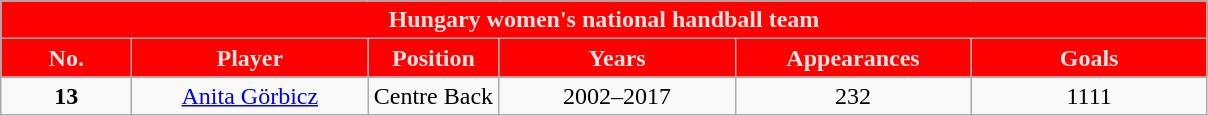<table class="wikitable sortable" style="text-align:center">
<tr>
<td colspan="7" style= "background: #FF0000; color: #FFE4E1"><strong>Hungary women's national handball team</strong></td>
</tr>
<tr>
<th style="width:80px; background:#FF0000; color:#FFE4E1;">No.</th>
<th style="width:150px; background:#FF0000; color:#FFE4E1;">Player</th>
<th style="width:80px; background:#FF0000; color:#FFE4E1;">Position</th>
<th style="width:150px; background:#FF0000; color:#FFE4E1">Years</th>
<th style="width:150px; background:#FF0000; color:#FFE4E1;">Appearances</th>
<th style="width:150px; background:#FF0000; color:#FFE4E1;">Goals</th>
</tr>
<tr>
<td><strong>13</strong></td>
<td> <a href='#'>Anita Görbicz</a></td>
<td>Centre Back</td>
<td>2002–2017</td>
<td>232</td>
<td>1111</td>
</tr>
</table>
